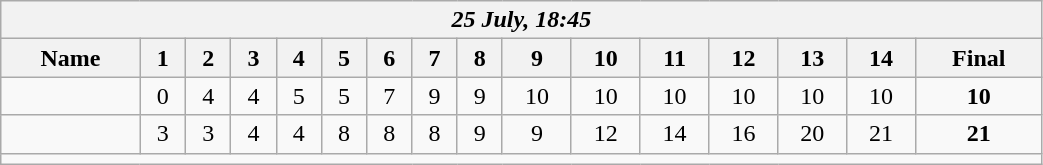<table class=wikitable style="text-align:center; width: 55%">
<tr>
<th colspan=17><em>25 July, 18:45</em></th>
</tr>
<tr>
<th>Name</th>
<th>1</th>
<th>2</th>
<th>3</th>
<th>4</th>
<th>5</th>
<th>6</th>
<th>7</th>
<th>8</th>
<th>9</th>
<th>10</th>
<th>11</th>
<th>12</th>
<th>13</th>
<th>14</th>
<th>Final</th>
</tr>
<tr>
<td align=left></td>
<td>0</td>
<td>4</td>
<td>4</td>
<td>5</td>
<td>5</td>
<td>7</td>
<td>9</td>
<td>9</td>
<td>10</td>
<td>10</td>
<td>10</td>
<td>10</td>
<td>10</td>
<td>10</td>
<td><strong>10</strong></td>
</tr>
<tr>
<td align=left><strong></strong></td>
<td>3</td>
<td>3</td>
<td>4</td>
<td>4</td>
<td>8</td>
<td>8</td>
<td>8</td>
<td>9</td>
<td>9</td>
<td>12</td>
<td>14</td>
<td>16</td>
<td>20</td>
<td>21</td>
<td><strong>21</strong></td>
</tr>
<tr>
<td colspan=17></td>
</tr>
</table>
